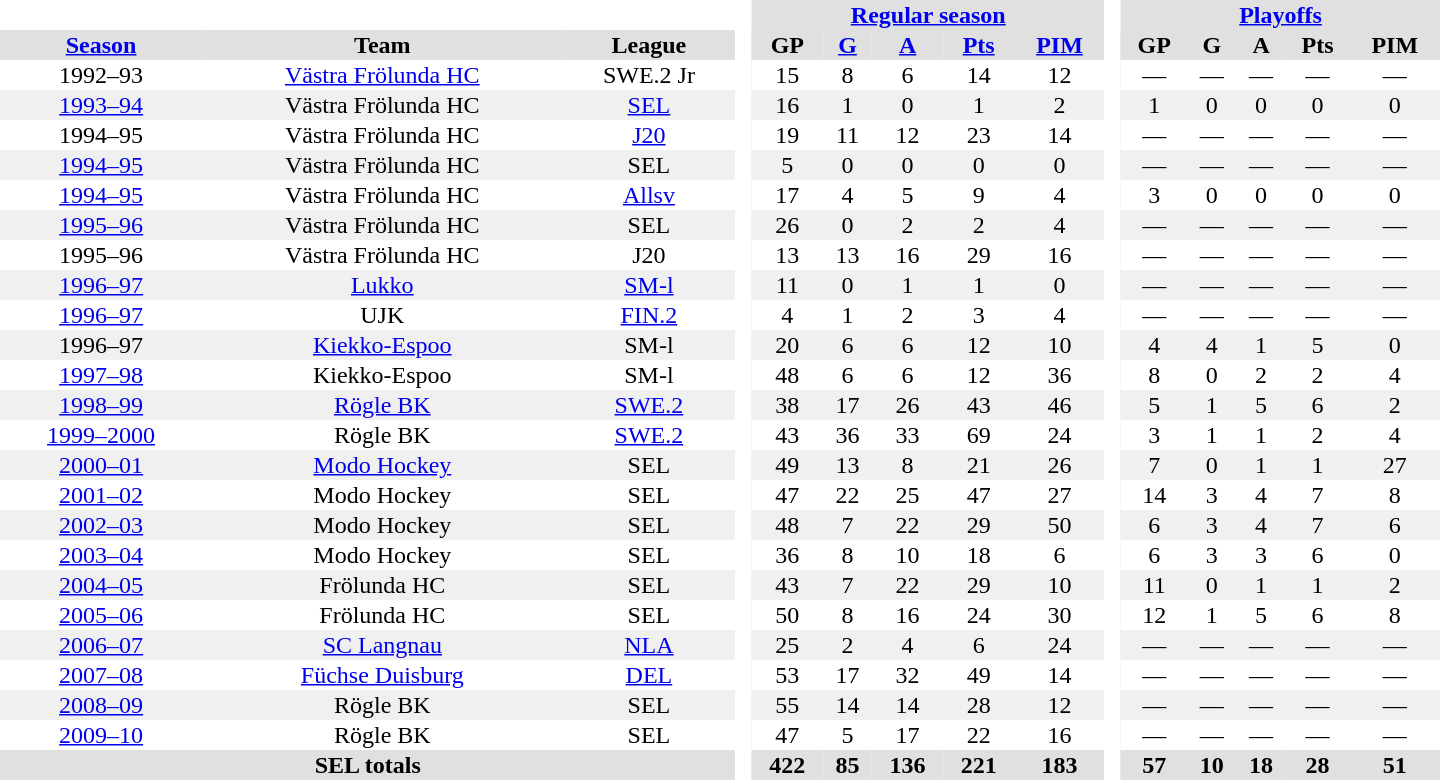<table border="0" cellpadding="1" cellspacing="0" style="text-align:center; width:60em">
<tr bgcolor="#e0e0e0">
<th colspan="3" bgcolor="#ffffff"> </th>
<th rowspan="99" bgcolor="#ffffff"> </th>
<th colspan="5"><a href='#'>Regular season</a></th>
<th rowspan="99" bgcolor="#ffffff"> </th>
<th colspan="5"><a href='#'>Playoffs</a></th>
</tr>
<tr bgcolor="#e0e0e0">
<th><a href='#'>Season</a></th>
<th>Team</th>
<th>League</th>
<th>GP</th>
<th><a href='#'>G</a></th>
<th><a href='#'>A</a></th>
<th><a href='#'>Pts</a></th>
<th><a href='#'>PIM</a></th>
<th>GP</th>
<th>G</th>
<th>A</th>
<th>Pts</th>
<th>PIM</th>
</tr>
<tr>
<td>1992–93</td>
<td><a href='#'>Västra Frölunda HC</a></td>
<td>SWE.2 Jr</td>
<td>15</td>
<td>8</td>
<td>6</td>
<td>14</td>
<td>12</td>
<td>—</td>
<td>—</td>
<td>—</td>
<td>—</td>
<td>—</td>
</tr>
<tr bgcolor="#f0f0f0">
<td><a href='#'>1993–94</a></td>
<td>Västra Frölunda HC</td>
<td><a href='#'>SEL</a></td>
<td>16</td>
<td>1</td>
<td>0</td>
<td>1</td>
<td>2</td>
<td>1</td>
<td>0</td>
<td>0</td>
<td>0</td>
<td>0</td>
</tr>
<tr>
<td>1994–95</td>
<td>Västra Frölunda HC</td>
<td><a href='#'>J20</a></td>
<td>19</td>
<td>11</td>
<td>12</td>
<td>23</td>
<td>14</td>
<td>—</td>
<td>—</td>
<td>—</td>
<td>—</td>
<td>—</td>
</tr>
<tr bgcolor="#f0f0f0">
<td><a href='#'>1994–95</a></td>
<td>Västra Frölunda HC</td>
<td>SEL</td>
<td>5</td>
<td>0</td>
<td>0</td>
<td>0</td>
<td>0</td>
<td>—</td>
<td>—</td>
<td>—</td>
<td>—</td>
<td>—</td>
</tr>
<tr>
<td><a href='#'>1994–95</a></td>
<td>Västra Frölunda HC</td>
<td><a href='#'>Allsv</a></td>
<td>17</td>
<td>4</td>
<td>5</td>
<td>9</td>
<td>4</td>
<td>3</td>
<td>0</td>
<td>0</td>
<td>0</td>
<td>0</td>
</tr>
<tr bgcolor="#f0f0f0">
<td><a href='#'>1995–96</a></td>
<td>Västra Frölunda HC</td>
<td>SEL</td>
<td>26</td>
<td>0</td>
<td>2</td>
<td>2</td>
<td>4</td>
<td>—</td>
<td>—</td>
<td>—</td>
<td>—</td>
<td>—</td>
</tr>
<tr>
<td>1995–96</td>
<td>Västra Frölunda HC</td>
<td>J20</td>
<td>13</td>
<td>13</td>
<td>16</td>
<td>29</td>
<td>16</td>
<td>—</td>
<td>—</td>
<td>—</td>
<td>—</td>
<td>—</td>
</tr>
<tr bgcolor="#f0f0f0">
<td><a href='#'>1996–97</a></td>
<td><a href='#'>Lukko</a></td>
<td><a href='#'>SM-l</a></td>
<td>11</td>
<td>0</td>
<td>1</td>
<td>1</td>
<td>0</td>
<td>—</td>
<td>—</td>
<td>—</td>
<td>—</td>
<td>—</td>
</tr>
<tr>
<td><a href='#'>1996–97</a></td>
<td>UJK</td>
<td><a href='#'>FIN.2</a></td>
<td>4</td>
<td>1</td>
<td>2</td>
<td>3</td>
<td>4</td>
<td>—</td>
<td>—</td>
<td>—</td>
<td>—</td>
<td>—</td>
</tr>
<tr bgcolor="#f0f0f0">
<td>1996–97</td>
<td><a href='#'>Kiekko-Espoo</a></td>
<td>SM-l</td>
<td>20</td>
<td>6</td>
<td>6</td>
<td>12</td>
<td>10</td>
<td>4</td>
<td>4</td>
<td>1</td>
<td>5</td>
<td>0</td>
</tr>
<tr>
<td><a href='#'>1997–98</a></td>
<td>Kiekko-Espoo</td>
<td>SM-l</td>
<td>48</td>
<td>6</td>
<td>6</td>
<td>12</td>
<td>36</td>
<td>8</td>
<td>0</td>
<td>2</td>
<td>2</td>
<td>4</td>
</tr>
<tr bgcolor="#f0f0f0">
<td><a href='#'>1998–99</a></td>
<td><a href='#'>Rögle BK</a></td>
<td><a href='#'>SWE.2</a></td>
<td>38</td>
<td>17</td>
<td>26</td>
<td>43</td>
<td>46</td>
<td>5</td>
<td>1</td>
<td>5</td>
<td>6</td>
<td>2</td>
</tr>
<tr>
<td><a href='#'>1999–2000</a></td>
<td>Rögle BK</td>
<td><a href='#'>SWE.2</a></td>
<td>43</td>
<td>36</td>
<td>33</td>
<td>69</td>
<td>24</td>
<td>3</td>
<td>1</td>
<td>1</td>
<td>2</td>
<td>4</td>
</tr>
<tr bgcolor="#f0f0f0">
<td><a href='#'>2000–01</a></td>
<td><a href='#'>Modo Hockey</a></td>
<td>SEL</td>
<td>49</td>
<td>13</td>
<td>8</td>
<td>21</td>
<td>26</td>
<td>7</td>
<td>0</td>
<td>1</td>
<td>1</td>
<td>27</td>
</tr>
<tr>
<td><a href='#'>2001–02</a></td>
<td>Modo Hockey</td>
<td>SEL</td>
<td>47</td>
<td>22</td>
<td>25</td>
<td>47</td>
<td>27</td>
<td>14</td>
<td>3</td>
<td>4</td>
<td>7</td>
<td>8</td>
</tr>
<tr bgcolor="#f0f0f0">
<td><a href='#'>2002–03</a></td>
<td>Modo Hockey</td>
<td>SEL</td>
<td>48</td>
<td>7</td>
<td>22</td>
<td>29</td>
<td>50</td>
<td>6</td>
<td>3</td>
<td>4</td>
<td>7</td>
<td>6</td>
</tr>
<tr>
<td><a href='#'>2003–04</a></td>
<td>Modo Hockey</td>
<td>SEL</td>
<td>36</td>
<td>8</td>
<td>10</td>
<td>18</td>
<td>6</td>
<td>6</td>
<td>3</td>
<td>3</td>
<td>6</td>
<td>0</td>
</tr>
<tr bgcolor="#f0f0f0">
<td><a href='#'>2004–05</a></td>
<td>Frölunda HC</td>
<td>SEL</td>
<td>43</td>
<td>7</td>
<td>22</td>
<td>29</td>
<td>10</td>
<td>11</td>
<td>0</td>
<td>1</td>
<td>1</td>
<td>2</td>
</tr>
<tr>
<td><a href='#'>2005–06</a></td>
<td>Frölunda HC</td>
<td>SEL</td>
<td>50</td>
<td>8</td>
<td>16</td>
<td>24</td>
<td>30</td>
<td>12</td>
<td>1</td>
<td>5</td>
<td>6</td>
<td>8</td>
</tr>
<tr bgcolor="#f0f0f0">
<td><a href='#'>2006–07</a></td>
<td><a href='#'>SC Langnau</a></td>
<td><a href='#'>NLA</a></td>
<td>25</td>
<td>2</td>
<td>4</td>
<td>6</td>
<td>24</td>
<td>—</td>
<td>—</td>
<td>—</td>
<td>—</td>
<td>—</td>
</tr>
<tr>
<td><a href='#'>2007–08</a></td>
<td><a href='#'>Füchse Duisburg</a></td>
<td><a href='#'>DEL</a></td>
<td>53</td>
<td>17</td>
<td>32</td>
<td>49</td>
<td>14</td>
<td>—</td>
<td>—</td>
<td>—</td>
<td>—</td>
<td>—</td>
</tr>
<tr bgcolor="#f0f0f0">
<td><a href='#'>2008–09</a></td>
<td>Rögle BK</td>
<td>SEL</td>
<td>55</td>
<td>14</td>
<td>14</td>
<td>28</td>
<td>12</td>
<td>—</td>
<td>—</td>
<td>—</td>
<td>—</td>
<td>—</td>
</tr>
<tr>
<td><a href='#'>2009–10</a></td>
<td>Rögle BK</td>
<td>SEL</td>
<td>47</td>
<td>5</td>
<td>17</td>
<td>22</td>
<td>16</td>
<td>—</td>
<td>—</td>
<td>—</td>
<td>—</td>
<td>—</td>
</tr>
<tr bgcolor="#e0e0e0">
<th colspan="3">SEL totals</th>
<th>422</th>
<th>85</th>
<th>136</th>
<th>221</th>
<th>183</th>
<th>57</th>
<th>10</th>
<th>18</th>
<th>28</th>
<th>51</th>
</tr>
</table>
